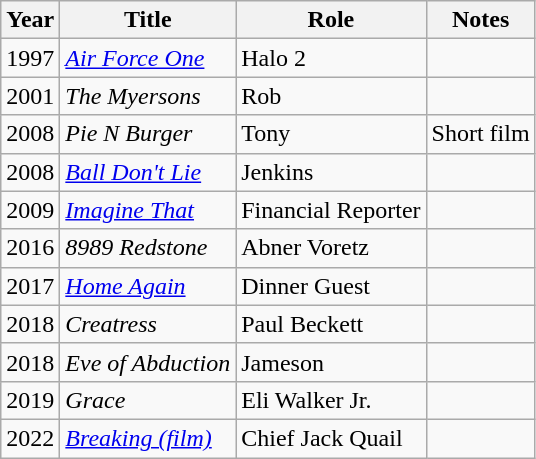<table class="wikitable sortable">
<tr>
<th>Year</th>
<th>Title</th>
<th>Role</th>
<th>Notes</th>
</tr>
<tr>
<td>1997</td>
<td><em><a href='#'>Air Force One</a></em></td>
<td>Halo 2</td>
<td></td>
</tr>
<tr>
<td>2001</td>
<td><em>The Myersons</em></td>
<td>Rob</td>
<td></td>
</tr>
<tr>
<td>2008</td>
<td><em>Pie N Burger</em></td>
<td>Tony</td>
<td>Short film</td>
</tr>
<tr>
<td>2008</td>
<td><em><a href='#'>Ball Don't Lie</a></em></td>
<td>Jenkins</td>
<td></td>
</tr>
<tr>
<td>2009</td>
<td><em><a href='#'>Imagine That</a></em></td>
<td>Financial Reporter</td>
<td></td>
</tr>
<tr>
<td>2016</td>
<td><em>8989 Redstone</em></td>
<td>Abner Voretz</td>
<td></td>
</tr>
<tr>
<td>2017</td>
<td><em><a href='#'>Home Again</a></em></td>
<td>Dinner Guest</td>
<td></td>
</tr>
<tr>
<td>2018</td>
<td><em>Creatress</em></td>
<td>Paul Beckett</td>
<td></td>
</tr>
<tr>
<td>2018</td>
<td><em>Eve of Abduction</em></td>
<td>Jameson</td>
<td></td>
</tr>
<tr>
<td>2019</td>
<td><em>Grace</em></td>
<td>Eli Walker Jr.</td>
<td></td>
</tr>
<tr>
<td>2022</td>
<td><em><a href='#'>Breaking (film)</a></em></td>
<td>Chief Jack Quail</td>
<td></td>
</tr>
</table>
